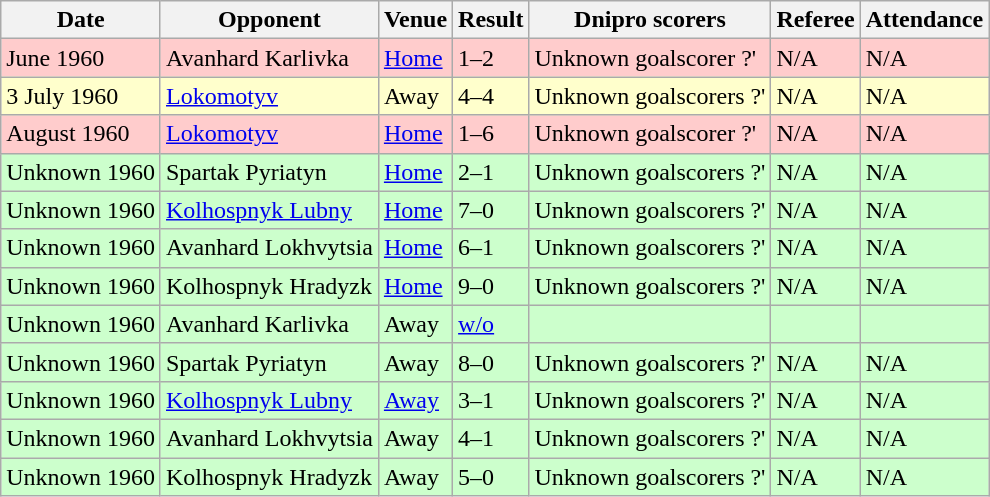<table class="wikitable" style="text-align:left">
<tr>
<th>Date</th>
<th>Opponent</th>
<th>Venue</th>
<th>Result</th>
<th>Dnipro scorers</th>
<th>Referee</th>
<th>Attendance</th>
</tr>
<tr style="background:#ffcccc">
<td>June 1960</td>
<td>Avanhard Karlivka</td>
<td><a href='#'>Home</a></td>
<td>1–2</td>
<td>Unknown goalscorer ?'</td>
<td>N/A</td>
<td>N/A</td>
</tr>
<tr style="background:#ffffcc">
<td>3 July 1960</td>
<td><a href='#'>Lokomotyv</a></td>
<td>Away</td>
<td>4–4</td>
<td>Unknown goalscorers ?'</td>
<td>N/A</td>
<td>N/A</td>
</tr>
<tr style="background:#ffcccc">
<td>August 1960</td>
<td><a href='#'>Lokomotyv</a></td>
<td><a href='#'>Home</a></td>
<td>1–6</td>
<td>Unknown goalscorer ?'</td>
<td>N/A</td>
<td>N/A</td>
</tr>
<tr style="background:#ccffcc">
<td>Unknown 1960</td>
<td>Spartak Pyriatyn</td>
<td><a href='#'>Home</a></td>
<td>2–1</td>
<td>Unknown goalscorers ?'</td>
<td>N/A</td>
<td>N/A</td>
</tr>
<tr style="background:#ccffcc">
<td>Unknown 1960</td>
<td><a href='#'>Kolhospnyk Lubny</a></td>
<td><a href='#'>Home</a></td>
<td>7–0</td>
<td>Unknown goalscorers ?'</td>
<td>N/A</td>
<td>N/A</td>
</tr>
<tr style="background:#ccffcc">
<td>Unknown 1960</td>
<td>Avanhard Lokhvytsia</td>
<td><a href='#'>Home</a></td>
<td>6–1</td>
<td>Unknown goalscorers ?'</td>
<td>N/A</td>
<td>N/A</td>
</tr>
<tr style="background:#ccffcc">
<td>Unknown 1960</td>
<td>Kolhospnyk Hradyzk</td>
<td><a href='#'>Home</a></td>
<td>9–0</td>
<td>Unknown goalscorers ?'</td>
<td>N/A</td>
<td>N/A</td>
</tr>
<tr style="background:#ccffcc">
<td>Unknown 1960</td>
<td>Avanhard Karlivka</td>
<td>Away</td>
<td><a href='#'>w/o</a></td>
<td></td>
<td></td>
<td></td>
</tr>
<tr style="background:#ccffcc">
<td>Unknown 1960</td>
<td>Spartak Pyriatyn</td>
<td>Away</td>
<td>8–0</td>
<td>Unknown goalscorers ?'</td>
<td>N/A</td>
<td>N/A</td>
</tr>
<tr style="background:#ccffcc">
<td>Unknown 1960</td>
<td><a href='#'>Kolhospnyk Lubny</a></td>
<td><a href='#'>Away</a></td>
<td>3–1</td>
<td>Unknown goalscorers ?'</td>
<td>N/A</td>
<td>N/A</td>
</tr>
<tr style="background:#ccffcc">
<td>Unknown 1960</td>
<td>Avanhard Lokhvytsia</td>
<td>Away</td>
<td>4–1</td>
<td>Unknown goalscorers ?'</td>
<td>N/A</td>
<td>N/A</td>
</tr>
<tr style="background:#ccffcc">
<td>Unknown 1960</td>
<td>Kolhospnyk Hradyzk</td>
<td>Away</td>
<td>5–0</td>
<td>Unknown goalscorers ?'</td>
<td>N/A</td>
<td>N/A</td>
</tr>
</table>
